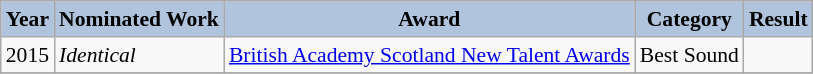<table class="wikitable" style="font-size:90%">
<tr style="text-align:center;">
<th style="background:#B0C4DE;">Year</th>
<th style="background:#B0C4DE;">Nominated Work</th>
<th style="background:#B0C4DE;">Award</th>
<th style="background:#B0C4DE;">Category</th>
<th style="background:#B0C4DE;">Result</th>
</tr>
<tr>
<td>2015</td>
<td><em>Identical</em></td>
<td><a href='#'>British Academy Scotland New Talent Awards</a></td>
<td>Best Sound</td>
<td></td>
</tr>
<tr>
</tr>
</table>
